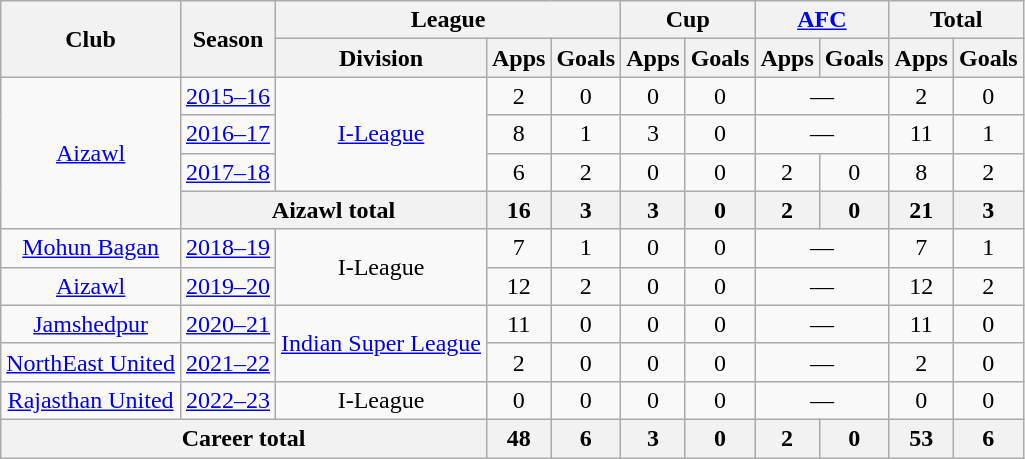<table class="wikitable" style="text-align: center;">
<tr>
<th rowspan="2">Club</th>
<th rowspan="2">Season</th>
<th colspan="3">League</th>
<th colspan="2">Cup</th>
<th colspan="2"><a href='#'>AFC</a></th>
<th colspan="2">Total</th>
</tr>
<tr>
<th>Division</th>
<th>Apps</th>
<th>Goals</th>
<th>Apps</th>
<th>Goals</th>
<th>Apps</th>
<th>Goals</th>
<th>Apps</th>
<th>Goals</th>
</tr>
<tr>
<td rowspan="4"><a href='#'>Aizawl</a></td>
<td><a href='#'>2015–16</a></td>
<td rowspan="3"><a href='#'>I-League</a></td>
<td>2</td>
<td>0</td>
<td>0</td>
<td>0</td>
<td colspan="2">—</td>
<td>2</td>
<td>0</td>
</tr>
<tr>
<td><a href='#'>2016–17</a></td>
<td>8</td>
<td>1</td>
<td>3</td>
<td>0</td>
<td colspan="2">—</td>
<td>11</td>
<td>1</td>
</tr>
<tr>
<td><a href='#'>2017–18</a></td>
<td>6</td>
<td>2</td>
<td>0</td>
<td>0</td>
<td>2</td>
<td>0</td>
<td>8</td>
<td>2</td>
</tr>
<tr>
<th colspan="2">Aizawl total</th>
<th>16</th>
<th>3</th>
<th>3</th>
<th>0</th>
<th>2</th>
<th>0</th>
<th>21</th>
<th>3</th>
</tr>
<tr>
<td rowspan="1"><a href='#'>Mohun Bagan</a></td>
<td><a href='#'>2018–19</a></td>
<td rowspan="2">I-League</td>
<td>7</td>
<td>1</td>
<td>0</td>
<td>0</td>
<td colspan="2">—</td>
<td>7</td>
<td>1</td>
</tr>
<tr>
<td rowspan="1"><a href='#'>Aizawl</a></td>
<td><a href='#'>2019–20</a></td>
<td>12</td>
<td>2</td>
<td>0</td>
<td>0</td>
<td colspan="2">—</td>
<td>12</td>
<td>2</td>
</tr>
<tr>
<td rowspan="1"><a href='#'>Jamshedpur</a></td>
<td><a href='#'>2020–21</a></td>
<td rowspan="2"><a href='#'>Indian Super League</a></td>
<td>11</td>
<td>0</td>
<td>0</td>
<td>0</td>
<td colspan="2">—</td>
<td>11</td>
<td>0</td>
</tr>
<tr>
<td rowspan="1"><a href='#'>NorthEast United</a></td>
<td><a href='#'>2021–22</a></td>
<td>2</td>
<td>0</td>
<td>0</td>
<td>0</td>
<td colspan="2">—</td>
<td>2</td>
<td>0</td>
</tr>
<tr>
<td rowspan="1"><a href='#'>Rajasthan United</a></td>
<td><a href='#'>2022–23</a></td>
<td rowspan="1">I-League</td>
<td>0</td>
<td>0</td>
<td>0</td>
<td>0</td>
<td colspan="2">—</td>
<td>0</td>
<td>0</td>
</tr>
<tr>
<th colspan="3">Career total</th>
<th>48</th>
<th>6</th>
<th>3</th>
<th>0</th>
<th>2</th>
<th>0</th>
<th>53</th>
<th>6</th>
</tr>
</table>
